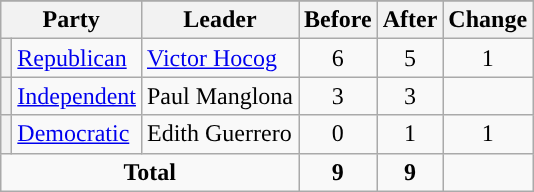<table class="wikitable" style="text-align:center;">
<tr>
</tr>
<tr>
<th colspan=2>Party</th>
<th>Leader</th>
<th>Before</th>
<th>After</th>
<th>Change</th>
</tr>
<tr>
<th style="background-color:"></th>
<td style="text-align:left;"><a href='#'>Republican</a></td>
<td style="text-align:left;"><a href='#'>Victor Hocog</a></td>
<td>6</td>
<td>5</td>
<td> 1</td>
</tr>
<tr>
<th style="background-color:"></th>
<td style="text-align:left;"><a href='#'>Independent</a></td>
<td style="text-align:left;">Paul Manglona</td>
<td>3</td>
<td>3</td>
<td></td>
</tr>
<tr>
<th style="background-color:"></th>
<td style="text-align:left;"><a href='#'>Democratic</a></td>
<td style="text-align:left;">Edith Guerrero</td>
<td>0</td>
<td>1</td>
<td> 1</td>
</tr>
<tr>
<td colspan=3><strong>Total</strong></td>
<td><strong>9</strong></td>
<td><strong>9</strong></td>
<td></td>
</tr>
</table>
